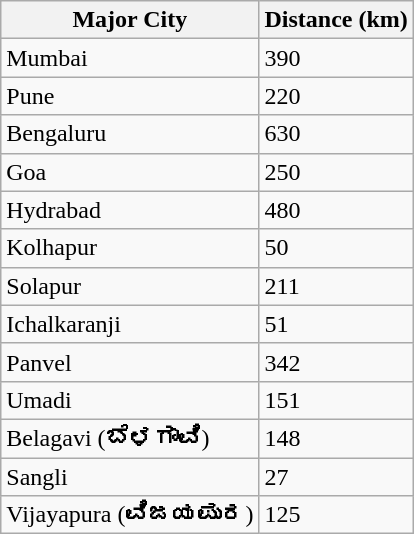<table class="wikitable">
<tr>
<th>Major City</th>
<th>Distance (km)</th>
</tr>
<tr>
<td>Mumbai</td>
<td>390</td>
</tr>
<tr>
<td>Pune</td>
<td>220</td>
</tr>
<tr>
<td>Bengaluru</td>
<td>630</td>
</tr>
<tr>
<td>Goa</td>
<td>250</td>
</tr>
<tr>
<td>Hydrabad</td>
<td>480</td>
</tr>
<tr>
<td>Kolhapur</td>
<td>50</td>
</tr>
<tr>
<td>Solapur</td>
<td>211</td>
</tr>
<tr>
<td>Ichalkaranji</td>
<td>51</td>
</tr>
<tr>
<td>Panvel</td>
<td>342</td>
</tr>
<tr>
<td>Umadi</td>
<td>151</td>
</tr>
<tr>
<td>Belagavi (<strong>ಬೆಳಗಾವಿ</strong>)</td>
<td>148</td>
</tr>
<tr>
<td>Sangli</td>
<td>27</td>
</tr>
<tr>
<td>Vijayapura (<strong>ವಿಜಯಪುರ</strong>)</td>
<td>125</td>
</tr>
</table>
